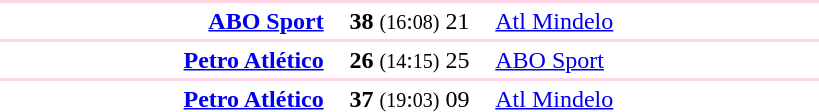<table style="text-align:center" width=550>
<tr>
<th width=30%></th>
<th width=15%></th>
<th width=30%></th>
</tr>
<tr align="left" bgcolor=#ffd4e4>
<td colspan=4></td>
</tr>
<tr>
<td align="right"><strong><a href='#'>ABO Sport</a></strong> </td>
<td><strong>38</strong> <small>(16</small>:<small>08)</small> 21</td>
<td align=left> <a href='#'>Atl Mindelo</a></td>
</tr>
<tr align="left" bgcolor=#ffd4e4>
<td colspan=4></td>
</tr>
<tr>
<td align="right"><strong><a href='#'>Petro Atlético</a></strong> </td>
<td><strong>26</strong> <small>(14</small>:<small>15)</small> 25</td>
<td align=left> <a href='#'>ABO Sport</a></td>
</tr>
<tr align="left" bgcolor=#ffd4e4>
<td colspan=4></td>
</tr>
<tr>
<td align="right"><strong><a href='#'>Petro Atlético</a></strong> </td>
<td><strong>37</strong> <small>(19</small>:<small>03)</small> 09</td>
<td align=left> <a href='#'>Atl Mindelo</a></td>
</tr>
</table>
